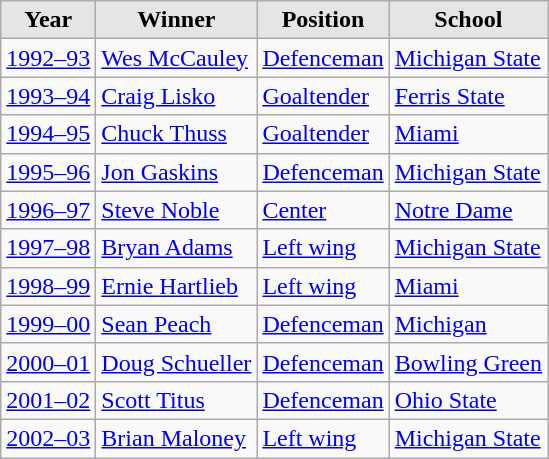<table class="wikitable sortable">
<tr>
<th style="background:#e5e5e5;">Year</th>
<th style="background:#e5e5e5;">Winner</th>
<th style="background:#e5e5e5;">Position</th>
<th style="background:#e5e5e5;">School</th>
</tr>
<tr>
<td><a href='#'>1992–93</a></td>
<td><a href='#'>Wes McCauley</a></td>
<td><a href='#'>Defenceman</a></td>
<td><a href='#'>Michigan State</a></td>
</tr>
<tr>
<td><a href='#'>1993–94</a></td>
<td><a href='#'>Craig Lisko</a></td>
<td><a href='#'>Goaltender</a></td>
<td><a href='#'>Ferris State</a></td>
</tr>
<tr>
<td><a href='#'>1994–95</a></td>
<td><a href='#'>Chuck Thuss</a></td>
<td><a href='#'>Goaltender</a></td>
<td><a href='#'>Miami</a></td>
</tr>
<tr>
<td><a href='#'>1995–96</a></td>
<td><a href='#'>Jon Gaskins</a></td>
<td><a href='#'>Defenceman</a></td>
<td><a href='#'>Michigan State</a></td>
</tr>
<tr>
<td><a href='#'>1996–97</a></td>
<td><a href='#'>Steve Noble</a></td>
<td><a href='#'>Center</a></td>
<td><a href='#'>Notre Dame</a></td>
</tr>
<tr>
<td><a href='#'>1997–98</a></td>
<td><a href='#'>Bryan Adams</a></td>
<td><a href='#'>Left wing</a></td>
<td><a href='#'>Michigan State</a></td>
</tr>
<tr>
<td><a href='#'>1998–99</a></td>
<td><a href='#'>Ernie Hartlieb</a></td>
<td><a href='#'>Left wing</a></td>
<td><a href='#'>Miami</a></td>
</tr>
<tr>
<td><a href='#'>1999–00</a></td>
<td><a href='#'>Sean Peach</a></td>
<td><a href='#'>Defenceman</a></td>
<td><a href='#'>Michigan</a></td>
</tr>
<tr>
<td><a href='#'>2000–01</a></td>
<td><a href='#'>Doug Schueller</a></td>
<td><a href='#'>Defenceman</a></td>
<td><a href='#'>Bowling Green</a></td>
</tr>
<tr>
<td><a href='#'>2001–02</a></td>
<td><a href='#'>Scott Titus</a></td>
<td><a href='#'>Defenceman</a></td>
<td><a href='#'>Ohio State</a></td>
</tr>
<tr>
<td><a href='#'>2002–03</a></td>
<td><a href='#'>Brian Maloney</a></td>
<td><a href='#'>Left wing</a></td>
<td><a href='#'>Michigan State</a></td>
</tr>
</table>
